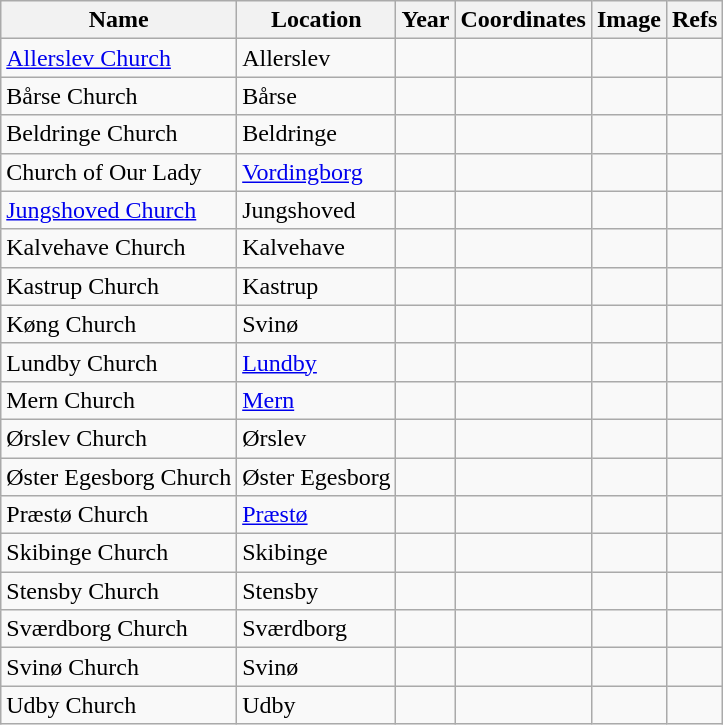<table class="wikitable sortable">
<tr>
<th>Name</th>
<th>Location</th>
<th>Year</th>
<th>Coordinates</th>
<th>Image</th>
<th>Refs</th>
</tr>
<tr>
<td><a href='#'>Allerslev Church</a></td>
<td>Allerslev</td>
<td></td>
<td></td>
<td></td>
<td></td>
</tr>
<tr>
<td>Bårse Church</td>
<td>Bårse</td>
<td></td>
<td></td>
<td></td>
<td></td>
</tr>
<tr>
<td>Beldringe Church</td>
<td>Beldringe</td>
<td></td>
<td></td>
<td></td>
<td></td>
</tr>
<tr>
<td>Church of Our Lady</td>
<td><a href='#'>Vordingborg</a></td>
<td></td>
<td></td>
<td></td>
<td></td>
</tr>
<tr>
<td><a href='#'>Jungshoved Church</a></td>
<td>Jungshoved</td>
<td></td>
<td></td>
<td></td>
<td></td>
</tr>
<tr>
<td>Kalvehave Church</td>
<td>Kalvehave</td>
<td></td>
<td></td>
<td></td>
<td></td>
</tr>
<tr>
<td>Kastrup Church</td>
<td>Kastrup</td>
<td></td>
<td></td>
<td></td>
<td></td>
</tr>
<tr>
<td>Køng Church</td>
<td>Svinø</td>
<td></td>
<td></td>
<td></td>
<td></td>
</tr>
<tr>
<td>Lundby Church</td>
<td><a href='#'>Lundby</a></td>
<td></td>
<td></td>
<td></td>
<td></td>
</tr>
<tr>
<td>Mern Church</td>
<td><a href='#'>Mern</a></td>
<td></td>
<td></td>
<td></td>
<td></td>
</tr>
<tr>
<td>Ørslev Church</td>
<td>Ørslev</td>
<td></td>
<td></td>
<td></td>
<td></td>
</tr>
<tr>
<td>Øster Egesborg Church</td>
<td>Øster Egesborg</td>
<td></td>
<td></td>
<td></td>
<td></td>
</tr>
<tr>
<td>Præstø Church</td>
<td><a href='#'>Præstø</a></td>
<td></td>
<td></td>
<td></td>
<td></td>
</tr>
<tr>
<td>Skibinge Church</td>
<td>Skibinge</td>
<td></td>
<td></td>
<td></td>
<td></td>
</tr>
<tr>
<td>Stensby Church</td>
<td>Stensby</td>
<td></td>
<td></td>
<td></td>
<td></td>
</tr>
<tr>
<td>Sværdborg Church</td>
<td>Sværdborg</td>
<td></td>
<td></td>
<td></td>
<td></td>
</tr>
<tr>
<td>Svinø Church</td>
<td>Svinø</td>
<td></td>
<td></td>
<td></td>
<td></td>
</tr>
<tr>
<td>Udby Church</td>
<td>Udby</td>
<td></td>
<td></td>
<td></td>
<td></td>
</tr>
</table>
